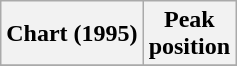<table class="wikitable plainrowheaders">
<tr>
<th>Chart (1995)</th>
<th>Peak <br> position</th>
</tr>
<tr>
</tr>
</table>
